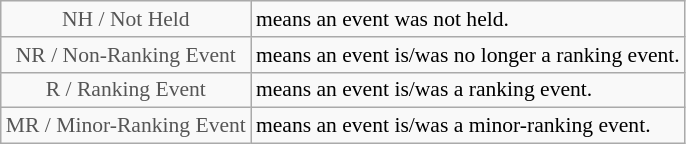<table class="wikitable" style="font-size:90%">
<tr>
<td style="text-align:center; color:#555555;" colspan="4">NH / Not Held</td>
<td>means an event was not held.</td>
</tr>
<tr>
<td style="text-align:center; color:#555555;" colspan="4">NR / Non-Ranking Event</td>
<td>means an event is/was no longer a ranking event.</td>
</tr>
<tr>
<td style="text-align:center; color:#555555;" colspan="4">R / Ranking Event</td>
<td>means an event is/was a ranking event.</td>
</tr>
<tr>
<td style="text-align:center; color:#555555;" colspan="4">MR / Minor-Ranking Event</td>
<td>means an event is/was a minor-ranking event.</td>
</tr>
</table>
